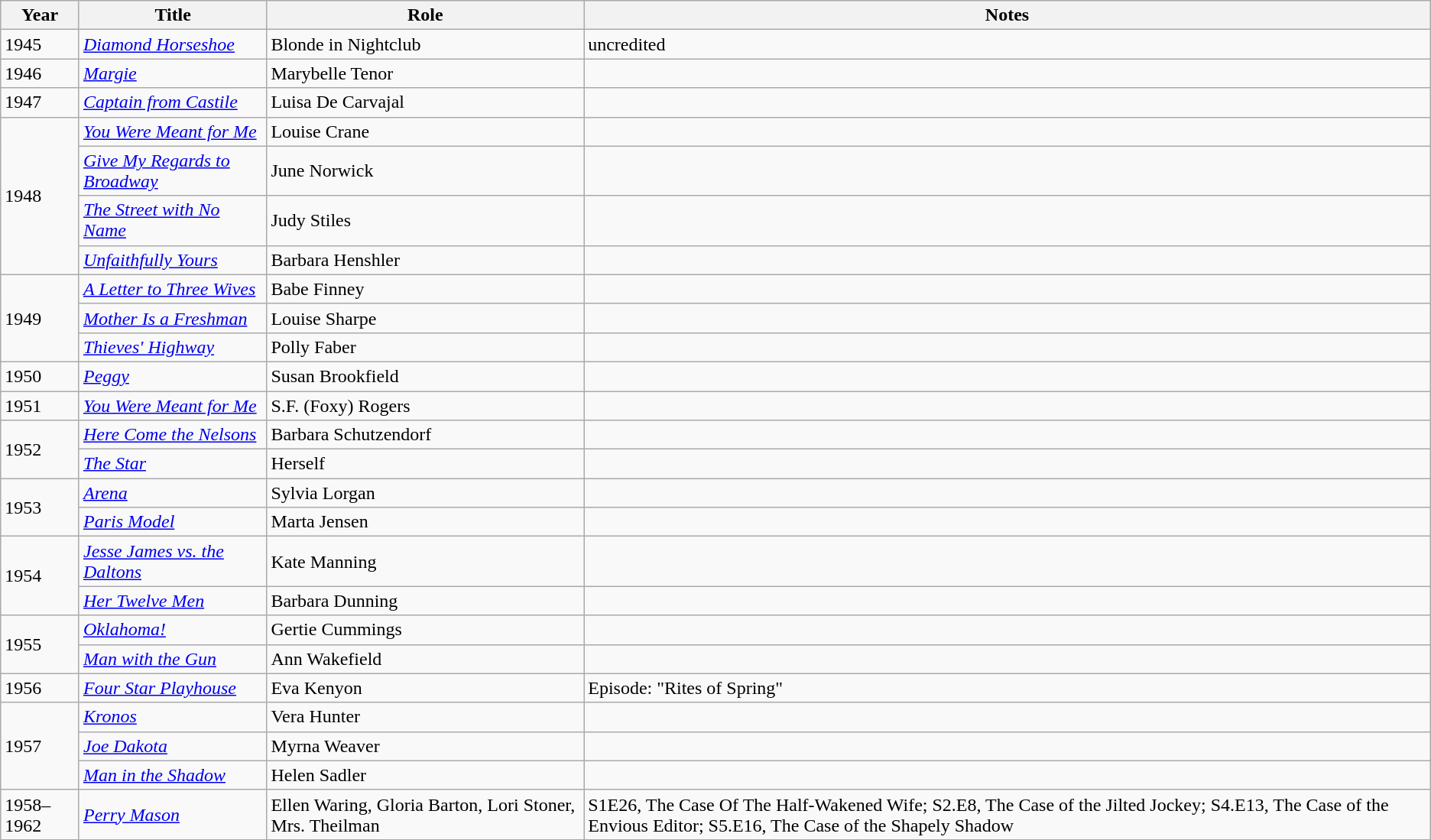<table class="wikitable">
<tr>
<th>Year</th>
<th>Title</th>
<th>Role</th>
<th>Notes</th>
</tr>
<tr>
<td>1945</td>
<td><em><a href='#'>Diamond Horseshoe</a></em></td>
<td>Blonde in Nightclub</td>
<td>uncredited</td>
</tr>
<tr>
<td>1946</td>
<td><em><a href='#'>Margie</a></em></td>
<td>Marybelle Tenor</td>
<td></td>
</tr>
<tr>
<td>1947</td>
<td><em><a href='#'>Captain from Castile</a></em></td>
<td>Luisa De Carvajal</td>
<td></td>
</tr>
<tr>
<td rowspan=4>1948</td>
<td><em><a href='#'>You Were Meant for Me</a></em></td>
<td>Louise Crane</td>
<td></td>
</tr>
<tr>
<td><em><a href='#'>Give My Regards to Broadway</a></em></td>
<td>June Norwick</td>
<td></td>
</tr>
<tr>
<td><em><a href='#'>The Street with No Name</a></em></td>
<td>Judy Stiles</td>
<td></td>
</tr>
<tr>
<td><em><a href='#'>Unfaithfully Yours</a></em></td>
<td>Barbara Henshler</td>
<td></td>
</tr>
<tr>
<td rowspan=3>1949</td>
<td><em><a href='#'>A Letter to Three Wives</a></em></td>
<td>Babe Finney</td>
<td></td>
</tr>
<tr>
<td><em><a href='#'>Mother Is a Freshman</a></em></td>
<td>Louise Sharpe</td>
<td></td>
</tr>
<tr>
<td><em><a href='#'>Thieves' Highway</a></em></td>
<td>Polly Faber</td>
<td></td>
</tr>
<tr>
<td>1950</td>
<td><em><a href='#'>Peggy</a></em></td>
<td>Susan Brookfield</td>
<td></td>
</tr>
<tr>
<td>1951</td>
<td><em><a href='#'>You Were Meant for Me</a></em></td>
<td>S.F. (Foxy) Rogers</td>
<td></td>
</tr>
<tr>
<td rowspan=2>1952</td>
<td><em><a href='#'>Here Come the Nelsons</a></em></td>
<td>Barbara Schutzendorf</td>
<td></td>
</tr>
<tr>
<td><em><a href='#'>The Star</a></em></td>
<td>Herself</td>
<td></td>
</tr>
<tr>
<td rowspan=2>1953</td>
<td><em><a href='#'>Arena</a></em></td>
<td>Sylvia Lorgan</td>
<td></td>
</tr>
<tr>
<td><em><a href='#'>Paris Model</a></em></td>
<td>Marta Jensen</td>
<td></td>
</tr>
<tr>
<td rowspan=2>1954</td>
<td><em><a href='#'>Jesse James vs. the Daltons</a></em></td>
<td>Kate Manning</td>
<td></td>
</tr>
<tr>
<td><em><a href='#'>Her Twelve Men</a></em></td>
<td>Barbara Dunning</td>
<td></td>
</tr>
<tr>
<td rowspan=2>1955</td>
<td><em><a href='#'>Oklahoma!</a></em></td>
<td>Gertie Cummings</td>
<td></td>
</tr>
<tr>
<td><em><a href='#'>Man with the Gun</a></em></td>
<td>Ann Wakefield</td>
<td></td>
</tr>
<tr>
<td>1956</td>
<td><em><a href='#'>Four Star Playhouse</a></em></td>
<td>Eva Kenyon</td>
<td>Episode: "Rites of Spring"</td>
</tr>
<tr>
<td rowspan=3>1957</td>
<td><em><a href='#'>Kronos</a></em></td>
<td>Vera Hunter</td>
<td></td>
</tr>
<tr>
<td><em><a href='#'>Joe Dakota</a></em></td>
<td>Myrna Weaver</td>
<td></td>
</tr>
<tr>
<td><em><a href='#'>Man in the Shadow</a></em></td>
<td>Helen Sadler</td>
<td></td>
</tr>
<tr>
<td>1958–1962</td>
<td><em><a href='#'>Perry Mason</a></em></td>
<td>Ellen Waring, Gloria Barton, Lori Stoner, Mrs. Theilman</td>
<td>S1E26, The Case Of The Half-Wakened Wife; S2.E8, The Case of the Jilted Jockey; S4.E13, The Case of the Envious Editor; S5.E16, The Case of the Shapely Shadow</td>
</tr>
</table>
